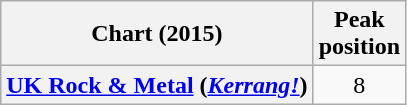<table class="wikitable plainrowheaders">
<tr>
<th scope="col">Chart (2015)</th>
<th scope="col">Peak<br>position</th>
</tr>
<tr>
<th scope="row"><a href='#'>UK Rock & Metal</a> (<em><a href='#'>Kerrang!</a></em>)</th>
<td style="text-align:center;">8</td>
</tr>
</table>
